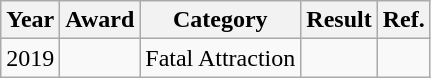<table class="wikitable">
<tr>
<th>Year</th>
<th>Award</th>
<th>Category</th>
<th>Result</th>
<th>Ref.</th>
</tr>
<tr>
<td>2019</td>
<td></td>
<td>Fatal Attraction </td>
<td></td>
<td></td>
</tr>
</table>
